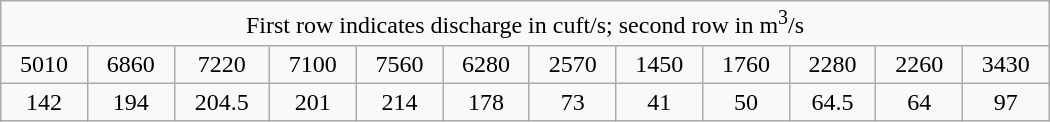<table class="wikitable" style="margin:1em auto; width:700px; text-align:center;">
<tr>
<td colspan="12" style="text-align:center;">First row indicates discharge in cuft/s; second row in m<sup>3</sup>/s</td>
</tr>
<tr>
<td>5010</td>
<td>6860</td>
<td>7220</td>
<td>7100</td>
<td>7560</td>
<td>6280</td>
<td>2570</td>
<td>1450</td>
<td>1760</td>
<td>2280</td>
<td>2260</td>
<td>3430</td>
</tr>
<tr>
<td>142</td>
<td>194</td>
<td>204.5</td>
<td>201</td>
<td>214</td>
<td>178</td>
<td>73</td>
<td>41</td>
<td>50</td>
<td>64.5</td>
<td>64</td>
<td>97</td>
</tr>
</table>
